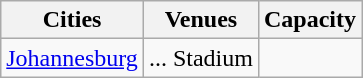<table class="wikitable">
<tr>
<th>Cities</th>
<th>Venues</th>
<th>Capacity</th>
</tr>
<tr>
<td><a href='#'>Johannesburg</a></td>
<td>... Stadium</td>
<td align="center"></td>
</tr>
</table>
